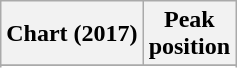<table class="wikitable sortable plainrowheaders" style="text-align:center">
<tr>
<th scope="col">Chart (2017)</th>
<th scope="col">Peak<br>position</th>
</tr>
<tr>
</tr>
<tr>
</tr>
</table>
